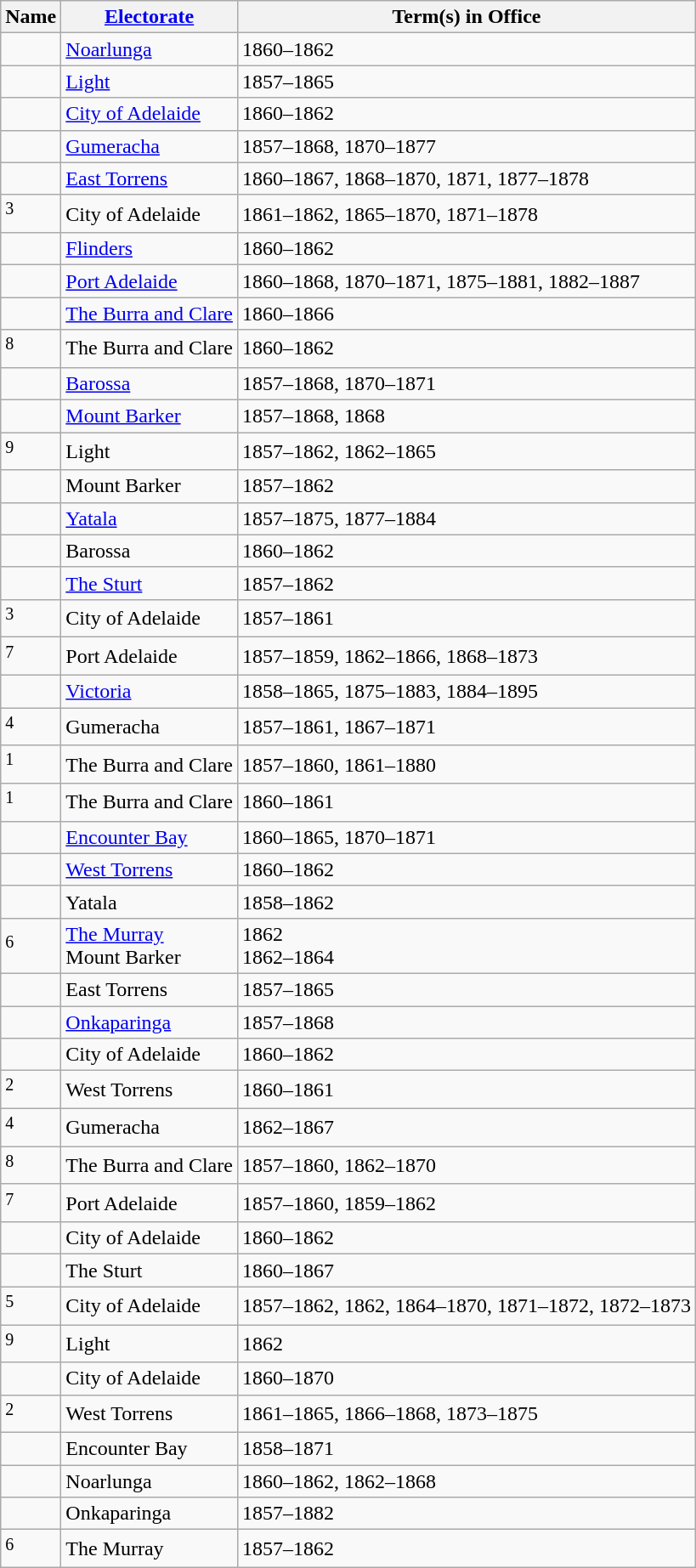<table class="wikitable sortable">
<tr>
<th><strong>Name</strong></th>
<th><strong><a href='#'>Electorate</a></strong></th>
<th><strong>Term(s) in Office</strong></th>
</tr>
<tr>
<td></td>
<td><a href='#'>Noarlunga</a></td>
<td>1860–1862</td>
</tr>
<tr>
<td></td>
<td><a href='#'>Light</a></td>
<td>1857–1865</td>
</tr>
<tr>
<td></td>
<td><a href='#'>City of Adelaide</a></td>
<td>1860–1862</td>
</tr>
<tr>
<td></td>
<td><a href='#'>Gumeracha</a></td>
<td>1857–1868, 1870–1877</td>
</tr>
<tr>
<td></td>
<td><a href='#'>East Torrens</a></td>
<td>1860–1867, 1868–1870, 1871, 1877–1878</td>
</tr>
<tr>
<td> <sup>3</sup></td>
<td>City of Adelaide</td>
<td>1861–1862, 1865–1870, 1871–1878</td>
</tr>
<tr>
<td></td>
<td><a href='#'>Flinders</a></td>
<td>1860–1862</td>
</tr>
<tr>
<td></td>
<td><a href='#'>Port Adelaide</a></td>
<td>1860–1868, 1870–1871, 1875–1881, 1882–1887</td>
</tr>
<tr>
<td></td>
<td><a href='#'>The Burra and Clare</a></td>
<td>1860–1866</td>
</tr>
<tr>
<td> <sup>8</sup></td>
<td>The Burra and Clare</td>
<td>1860–1862</td>
</tr>
<tr>
<td></td>
<td><a href='#'>Barossa</a></td>
<td>1857–1868, 1870–1871</td>
</tr>
<tr>
<td></td>
<td><a href='#'>Mount Barker</a></td>
<td>1857–1868, 1868</td>
</tr>
<tr>
<td> <sup>9</sup></td>
<td>Light</td>
<td>1857–1862, 1862–1865</td>
</tr>
<tr>
<td></td>
<td>Mount Barker</td>
<td>1857–1862</td>
</tr>
<tr>
<td></td>
<td><a href='#'>Yatala</a></td>
<td>1857–1875, 1877–1884</td>
</tr>
<tr>
<td></td>
<td>Barossa</td>
<td>1860–1862</td>
</tr>
<tr>
<td></td>
<td><a href='#'>The Sturt</a></td>
<td>1857–1862</td>
</tr>
<tr>
<td> <sup>3</sup></td>
<td>City of Adelaide</td>
<td>1857–1861</td>
</tr>
<tr>
<td> <sup>7</sup></td>
<td>Port Adelaide</td>
<td>1857–1859, 1862–1866, 1868–1873</td>
</tr>
<tr>
<td></td>
<td><a href='#'>Victoria</a></td>
<td>1858–1865, 1875–1883, 1884–1895</td>
</tr>
<tr>
<td> <sup>4</sup></td>
<td>Gumeracha</td>
<td>1857–1861, 1867–1871</td>
</tr>
<tr>
<td> <sup>1</sup></td>
<td>The Burra and Clare</td>
<td>1857–1860, 1861–1880</td>
</tr>
<tr>
<td> <sup>1</sup></td>
<td>The Burra and Clare</td>
<td>1860–1861</td>
</tr>
<tr>
<td></td>
<td><a href='#'>Encounter Bay</a></td>
<td>1860–1865, 1870–1871</td>
</tr>
<tr>
<td></td>
<td><a href='#'>West Torrens</a></td>
<td>1860–1862</td>
</tr>
<tr>
<td></td>
<td>Yatala</td>
<td>1858–1862</td>
</tr>
<tr>
<td> <sup>6</sup></td>
<td><a href='#'>The Murray</a><br>Mount Barker</td>
<td>1862<br>1862–1864</td>
</tr>
<tr>
<td></td>
<td>East Torrens</td>
<td>1857–1865</td>
</tr>
<tr>
<td></td>
<td><a href='#'>Onkaparinga</a></td>
<td>1857–1868</td>
</tr>
<tr>
<td></td>
<td>City of Adelaide</td>
<td>1860–1862</td>
</tr>
<tr>
<td> <sup>2</sup></td>
<td>West Torrens</td>
<td>1860–1861</td>
</tr>
<tr>
<td> <sup>4</sup></td>
<td>Gumeracha</td>
<td>1862–1867</td>
</tr>
<tr>
<td> <sup>8</sup></td>
<td>The Burra and Clare</td>
<td>1857–1860, 1862–1870</td>
</tr>
<tr>
<td> <sup>7</sup></td>
<td>Port Adelaide</td>
<td>1857–1860, 1859–1862</td>
</tr>
<tr>
<td></td>
<td>City of Adelaide</td>
<td>1860–1862</td>
</tr>
<tr>
<td></td>
<td>The Sturt</td>
<td>1860–1867</td>
</tr>
<tr>
<td> <sup>5</sup></td>
<td>City of Adelaide</td>
<td>1857–1862, 1862, 1864–1870, 1871–1872, 1872–1873</td>
</tr>
<tr>
<td> <sup>9</sup></td>
<td>Light</td>
<td>1862</td>
</tr>
<tr>
<td></td>
<td>City of Adelaide</td>
<td>1860–1870</td>
</tr>
<tr>
<td> <sup>2</sup></td>
<td>West Torrens</td>
<td>1861–1865, 1866–1868, 1873–1875</td>
</tr>
<tr>
<td></td>
<td>Encounter Bay</td>
<td>1858–1871</td>
</tr>
<tr>
<td></td>
<td>Noarlunga</td>
<td>1860–1862, 1862–1868</td>
</tr>
<tr>
<td></td>
<td>Onkaparinga</td>
<td>1857–1882</td>
</tr>
<tr>
<td> <sup>6</sup></td>
<td>The Murray</td>
<td>1857–1862</td>
</tr>
</table>
